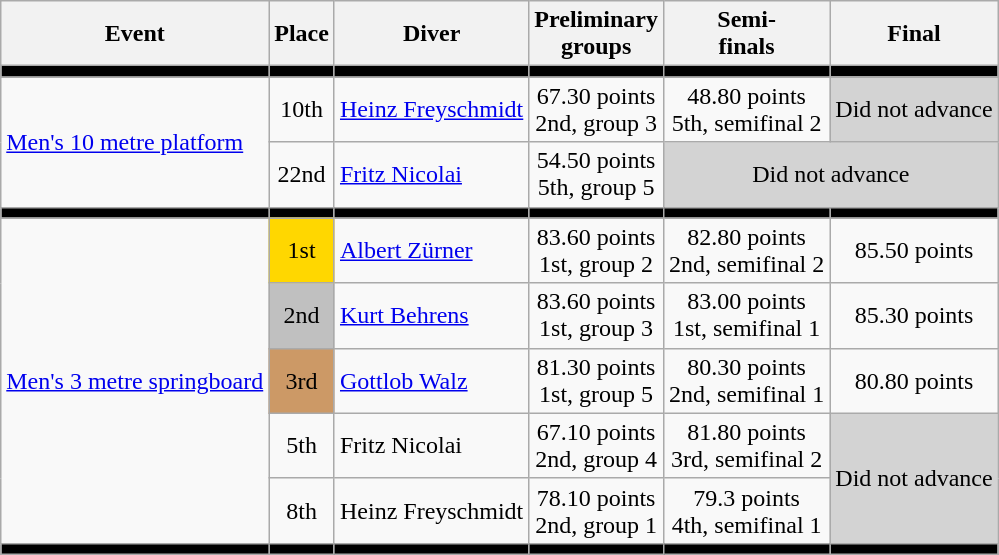<table class=wikitable>
<tr>
<th>Event</th>
<th>Place</th>
<th>Diver</th>
<th>Preliminary <br> groups</th>
<th>Semi-<br>finals</th>
<th>Final</th>
</tr>
<tr bgcolor=black>
<td></td>
<td></td>
<td></td>
<td></td>
<td></td>
<td></td>
</tr>
<tr align=center>
<td rowspan=2 align=left><a href='#'>Men's 10 metre platform</a></td>
<td>10th</td>
<td align=left><a href='#'>Heinz Freyschmidt</a></td>
<td>67.30 points <br> 2nd, group 3</td>
<td>48.80 points <br> 5th, semifinal 2</td>
<td bgcolor=lightgray>Did not advance</td>
</tr>
<tr align=center>
<td>22nd</td>
<td align=left><a href='#'>Fritz Nicolai</a></td>
<td>54.50 points <br> 5th, group 5</td>
<td colspan=2 bgcolor=lightgray>Did not advance</td>
</tr>
<tr bgcolor=black>
<td></td>
<td></td>
<td></td>
<td></td>
<td></td>
<td></td>
</tr>
<tr align=center>
<td rowspan=5 align=left><a href='#'>Men's 3 metre springboard</a></td>
<td bgcolor=gold>1st</td>
<td align=left><a href='#'>Albert Zürner</a></td>
<td>83.60 points <br> 1st, group 2</td>
<td>82.80 points <br> 2nd, semifinal 2</td>
<td>85.50 points</td>
</tr>
<tr align=center>
<td bgcolor=silver>2nd</td>
<td align=left><a href='#'>Kurt Behrens</a></td>
<td>83.60 points <br> 1st, group 3</td>
<td>83.00 points <br> 1st, semifinal 1</td>
<td>85.30 points</td>
</tr>
<tr align=center>
<td bgcolor=cc9966>3rd</td>
<td align=left><a href='#'>Gottlob Walz</a></td>
<td>81.30 points <br> 1st, group 5</td>
<td>80.30 points <br> 2nd, semifinal 1</td>
<td>80.80 points</td>
</tr>
<tr align=center>
<td>5th</td>
<td align=left>Fritz Nicolai</td>
<td>67.10 points <br> 2nd, group 4</td>
<td>81.80 points <br> 3rd, semifinal 2</td>
<td rowspan=2 bgcolor=lightgray>Did not advance</td>
</tr>
<tr align=center>
<td>8th</td>
<td align=left>Heinz Freyschmidt</td>
<td>78.10 points <br> 2nd, group 1</td>
<td>79.3 points <br> 4th, semifinal 1</td>
</tr>
<tr bgcolor=black>
<td></td>
<td></td>
<td></td>
<td></td>
<td></td>
<td></td>
</tr>
</table>
